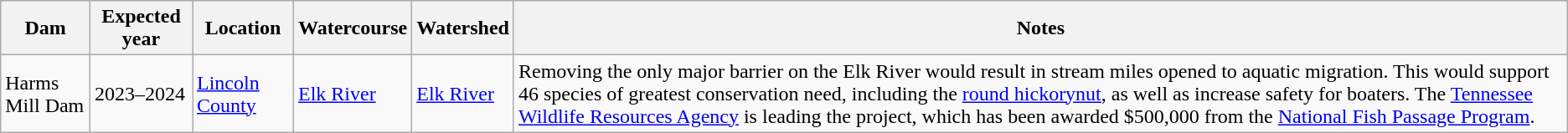<table class="wikitable sortable">
<tr>
<th>Dam</th>
<th>Expected year</th>
<th>Location</th>
<th>Watercourse</th>
<th>Watershed</th>
<th>Notes</th>
</tr>
<tr>
<td>Harms Mill Dam</td>
<td>2023–2024</td>
<td><a href='#'>Lincoln County</a><br></td>
<td><a href='#'>Elk River</a></td>
<td><a href='#'>Elk River</a></td>
<td>Removing the only major barrier on the Elk River would result in  stream miles opened to aquatic migration. This would support 46 species of greatest conservation need, including the <a href='#'>round hickorynut</a>, as well as increase safety for boaters. The <a href='#'>Tennessee Wildlife Resources Agency</a> is leading the project, which has been awarded $500,000 from the <a href='#'>National Fish Passage Program</a>.</td>
</tr>
</table>
